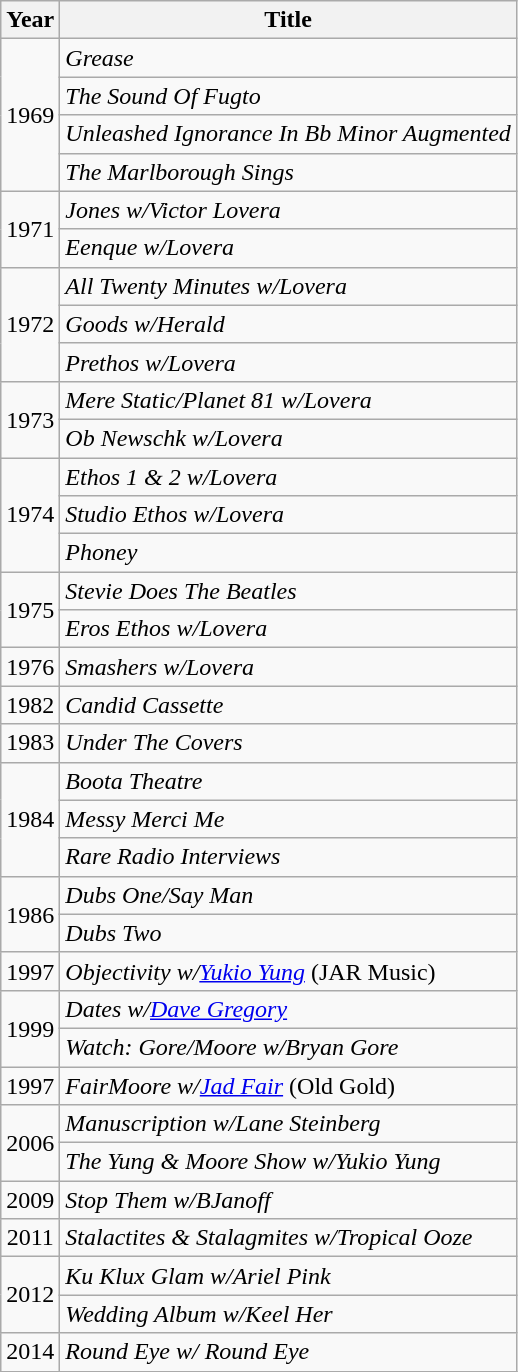<table class="wikitable" style="text-align:center">
<tr>
<th>Year</th>
<th>Title</th>
</tr>
<tr>
<td rowspan="4" align="center">1969</td>
<td align="left"><em>Grease</em></td>
</tr>
<tr>
<td align="left"><em>The Sound Of Fugto</em></td>
</tr>
<tr>
<td align="left"><em>Unleashed Ignorance In Bb Minor Augmented</em></td>
</tr>
<tr>
<td align="left"><em>The Marlborough Sings</em></td>
</tr>
<tr>
<td rowspan="2" align="center">1971</td>
<td align="left"><em>Jones w/Victor Lovera</em></td>
</tr>
<tr>
<td align="left"><em>Eenque w/Lovera</em></td>
</tr>
<tr>
<td rowspan="3" align="center">1972</td>
<td align="left"><em>All Twenty Minutes w/Lovera</em></td>
</tr>
<tr>
<td align="left"><em>Goods w/Herald</em></td>
</tr>
<tr>
<td align="left"><em>Prethos w/Lovera</em></td>
</tr>
<tr>
<td rowspan="2" align="center">1973</td>
<td align="left"><em>Mere Static/Planet 81 w/Lovera</em></td>
</tr>
<tr>
<td align="left"><em>Ob Newschk w/Lovera</em></td>
</tr>
<tr>
<td rowspan="3" align="center">1974</td>
<td align="left"><em>Ethos 1 & 2 w/Lovera</em></td>
</tr>
<tr>
<td align="left"><em>Studio Ethos w/Lovera</em></td>
</tr>
<tr>
<td align="left"><em>Phoney</em></td>
</tr>
<tr>
<td rowspan="2" align="center">1975</td>
<td align="left"><em>Stevie Does The Beatles</em></td>
</tr>
<tr>
<td align="left"><em>Eros Ethos w/Lovera</em></td>
</tr>
<tr>
<td align="center">1976</td>
<td align="left"><em>Smashers w/Lovera</em></td>
</tr>
<tr>
<td align="center">1982</td>
<td align="left"><em>Candid Cassette</em></td>
</tr>
<tr>
<td align="center">1983</td>
<td align="left"><em>Under The Covers</em></td>
</tr>
<tr>
<td rowspan="3" align="center">1984</td>
<td align="left"><em>Boota Theatre</em></td>
</tr>
<tr>
<td align="left"><em>Messy Merci Me</em></td>
</tr>
<tr>
<td align="left"><em>Rare Radio Interviews</em></td>
</tr>
<tr>
<td rowspan="2" align="center">1986</td>
<td align="left"><em>Dubs One/Say Man</em></td>
</tr>
<tr>
<td align="left"><em>Dubs Two</em></td>
</tr>
<tr>
<td align="center">1997</td>
<td align="left"><em>Objectivity w/<a href='#'>Yukio Yung</a></em> (JAR Music)</td>
</tr>
<tr>
<td rowspan="2" align="center">1999</td>
<td align="left"><em>Dates w/<a href='#'>Dave Gregory</a></em></td>
</tr>
<tr>
<td align="left"><em>Watch: Gore/Moore w/Bryan Gore</em></td>
</tr>
<tr>
<td align="center">1997</td>
<td align="left"><em>FairMoore w/<a href='#'>Jad Fair</a></em> (Old Gold)</td>
</tr>
<tr>
<td rowspan="2" align="center">2006</td>
<td align="left"><em>Manuscription w/Lane Steinberg</em></td>
</tr>
<tr>
<td align="left"><em>The Yung & Moore Show w/Yukio Yung</em></td>
</tr>
<tr>
<td align="center">2009</td>
<td align="left"><em>Stop Them w/BJanoff</em></td>
</tr>
<tr>
<td align="center">2011</td>
<td align="left"><em>Stalactites & Stalagmites w/Tropical Ooze</em></td>
</tr>
<tr>
<td rowspan="2" align="center">2012</td>
<td align="left"><em>Ku Klux Glam w/Ariel Pink</em></td>
</tr>
<tr>
<td align="left"><em>Wedding Album w/Keel Her</em></td>
</tr>
<tr>
<td align="center">2014</td>
<td align="left"><em>Round Eye w/ Round Eye</em></td>
</tr>
<tr>
</tr>
</table>
